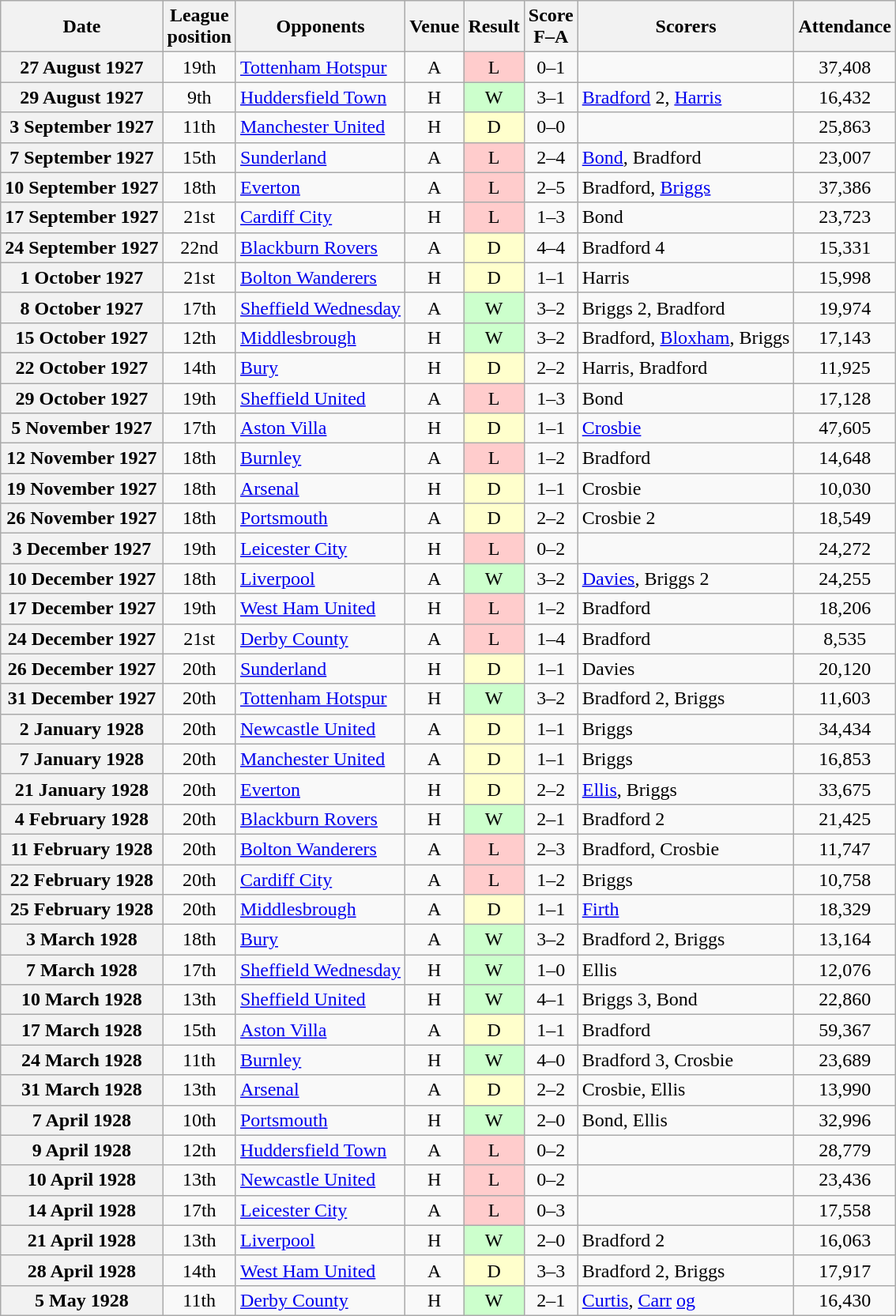<table class="wikitable plainrowheaders" style="text-align:center">
<tr>
<th scope="col">Date</th>
<th scope="col">League<br>position</th>
<th scope="col">Opponents</th>
<th scope="col">Venue</th>
<th scope="col">Result</th>
<th scope="col">Score<br>F–A</th>
<th scope="col">Scorers</th>
<th scope="col">Attendance</th>
</tr>
<tr>
<th scope="row">27 August 1927</th>
<td>19th</td>
<td align="left"><a href='#'>Tottenham Hotspur</a></td>
<td>A</td>
<td style=background:#fcc>L</td>
<td>0–1</td>
<td></td>
<td>37,408</td>
</tr>
<tr>
<th scope="row">29 August 1927</th>
<td>9th</td>
<td align="left"><a href='#'>Huddersfield Town</a></td>
<td>H</td>
<td style=background:#cfc>W</td>
<td>3–1</td>
<td align="left"><a href='#'>Bradford</a> 2, <a href='#'>Harris</a></td>
<td>16,432</td>
</tr>
<tr>
<th scope="row">3 September 1927</th>
<td>11th</td>
<td align="left"><a href='#'>Manchester United</a></td>
<td>H</td>
<td style=background:#ffc>D</td>
<td>0–0</td>
<td></td>
<td>25,863</td>
</tr>
<tr>
<th scope="row">7 September 1927</th>
<td>15th</td>
<td align="left"><a href='#'>Sunderland</a></td>
<td>A</td>
<td style=background:#fcc>L</td>
<td>2–4</td>
<td align="left"><a href='#'>Bond</a>, Bradford</td>
<td>23,007</td>
</tr>
<tr>
<th scope="row">10 September 1927</th>
<td>18th</td>
<td align="left"><a href='#'>Everton</a></td>
<td>A</td>
<td style=background:#fcc>L</td>
<td>2–5</td>
<td align="left">Bradford, <a href='#'>Briggs</a></td>
<td>37,386</td>
</tr>
<tr>
<th scope="row">17 September 1927</th>
<td>21st</td>
<td align="left"><a href='#'>Cardiff City</a></td>
<td>H</td>
<td style=background:#fcc>L</td>
<td>1–3</td>
<td align="left">Bond</td>
<td>23,723</td>
</tr>
<tr>
<th scope="row">24 September 1927</th>
<td>22nd</td>
<td align="left"><a href='#'>Blackburn Rovers</a></td>
<td>A</td>
<td style=background:#ffc>D</td>
<td>4–4</td>
<td align="left">Bradford 4</td>
<td>15,331</td>
</tr>
<tr>
<th scope="row">1 October 1927</th>
<td>21st</td>
<td align="left"><a href='#'>Bolton Wanderers</a></td>
<td>H</td>
<td style=background:#ffc>D</td>
<td>1–1</td>
<td align="left">Harris</td>
<td>15,998</td>
</tr>
<tr>
<th scope="row">8 October 1927</th>
<td>17th</td>
<td align="left"><a href='#'>Sheffield Wednesday</a></td>
<td>A</td>
<td style=background:#cfc>W</td>
<td>3–2</td>
<td align="left">Briggs 2, Bradford</td>
<td>19,974</td>
</tr>
<tr>
<th scope="row">15 October 1927</th>
<td>12th</td>
<td align="left"><a href='#'>Middlesbrough</a></td>
<td>H</td>
<td style=background:#cfc>W</td>
<td>3–2</td>
<td align="left">Bradford, <a href='#'>Bloxham</a>, Briggs</td>
<td>17,143</td>
</tr>
<tr>
<th scope="row">22 October 1927</th>
<td>14th</td>
<td align="left"><a href='#'>Bury</a></td>
<td>H</td>
<td style=background:#ffc>D</td>
<td>2–2</td>
<td align="left">Harris, Bradford</td>
<td>11,925</td>
</tr>
<tr>
<th scope="row">29 October 1927</th>
<td>19th</td>
<td align="left"><a href='#'>Sheffield United</a></td>
<td>A</td>
<td style=background:#fcc>L</td>
<td>1–3</td>
<td align="left">Bond</td>
<td>17,128</td>
</tr>
<tr>
<th scope="row">5 November 1927</th>
<td>17th</td>
<td align="left"><a href='#'>Aston Villa</a></td>
<td>H</td>
<td style=background:#ffc>D</td>
<td>1–1</td>
<td align="left"><a href='#'>Crosbie</a></td>
<td>47,605</td>
</tr>
<tr>
<th scope="row">12 November 1927</th>
<td>18th</td>
<td align="left"><a href='#'>Burnley</a></td>
<td>A</td>
<td style=background:#fcc>L</td>
<td>1–2</td>
<td align="left">Bradford</td>
<td>14,648</td>
</tr>
<tr>
<th scope="row">19 November 1927</th>
<td>18th</td>
<td align="left"><a href='#'>Arsenal</a></td>
<td>H</td>
<td style=background:#ffc>D</td>
<td>1–1</td>
<td align="left">Crosbie</td>
<td>10,030</td>
</tr>
<tr>
<th scope="row">26 November 1927</th>
<td>18th</td>
<td align="left"><a href='#'>Portsmouth</a></td>
<td>A</td>
<td style=background:#ffc>D</td>
<td>2–2</td>
<td align="left">Crosbie 2</td>
<td>18,549</td>
</tr>
<tr>
<th scope="row">3 December 1927</th>
<td>19th</td>
<td align="left"><a href='#'>Leicester City</a></td>
<td>H</td>
<td style=background:#fcc>L</td>
<td>0–2</td>
<td></td>
<td>24,272</td>
</tr>
<tr>
<th scope="row">10 December 1927</th>
<td>18th</td>
<td align="left"><a href='#'>Liverpool</a></td>
<td>A</td>
<td style=background:#cfc>W</td>
<td>3–2</td>
<td align="left"><a href='#'>Davies</a>, Briggs 2</td>
<td>24,255</td>
</tr>
<tr>
<th scope="row">17 December 1927</th>
<td>19th</td>
<td align="left"><a href='#'>West Ham United</a></td>
<td>H</td>
<td style=background:#fcc>L</td>
<td>1–2</td>
<td align="left">Bradford</td>
<td>18,206</td>
</tr>
<tr>
<th scope="row">24 December 1927</th>
<td>21st</td>
<td align="left"><a href='#'>Derby County</a></td>
<td>A</td>
<td style=background:#fcc>L</td>
<td>1–4</td>
<td align="left">Bradford</td>
<td>8,535</td>
</tr>
<tr>
<th scope="row">26 December 1927</th>
<td>20th</td>
<td align="left"><a href='#'>Sunderland</a></td>
<td>H</td>
<td style=background:#ffc>D</td>
<td>1–1</td>
<td align="left">Davies</td>
<td>20,120</td>
</tr>
<tr>
<th scope="row">31 December 1927</th>
<td>20th</td>
<td align="left"><a href='#'>Tottenham Hotspur</a></td>
<td>H</td>
<td style=background:#cfc>W</td>
<td>3–2</td>
<td align="left">Bradford 2, Briggs</td>
<td>11,603</td>
</tr>
<tr>
<th scope="row">2 January 1928</th>
<td>20th</td>
<td align="left"><a href='#'>Newcastle United</a></td>
<td>A</td>
<td style=background:#ffc>D</td>
<td>1–1</td>
<td align="left">Briggs</td>
<td>34,434</td>
</tr>
<tr>
<th scope="row">7 January 1928</th>
<td>20th</td>
<td align="left"><a href='#'>Manchester United</a></td>
<td>A</td>
<td style=background:#ffc>D</td>
<td>1–1</td>
<td align="left">Briggs</td>
<td>16,853</td>
</tr>
<tr>
<th scope="row">21 January 1928</th>
<td>20th</td>
<td align="left"><a href='#'>Everton</a></td>
<td>H</td>
<td style=background:#ffc>D</td>
<td>2–2</td>
<td align="left"><a href='#'>Ellis</a>, Briggs</td>
<td>33,675</td>
</tr>
<tr>
<th scope="row">4 February 1928</th>
<td>20th</td>
<td align="left"><a href='#'>Blackburn Rovers</a></td>
<td>H</td>
<td style=background:#cfc>W</td>
<td>2–1</td>
<td align="left">Bradford 2</td>
<td>21,425</td>
</tr>
<tr>
<th scope="row">11 February 1928</th>
<td>20th</td>
<td align="left"><a href='#'>Bolton Wanderers</a></td>
<td>A</td>
<td style=background:#fcc>L</td>
<td>2–3</td>
<td align="left">Bradford, Crosbie</td>
<td>11,747</td>
</tr>
<tr>
<th scope="row">22 February 1928</th>
<td>20th</td>
<td align="left"><a href='#'>Cardiff City</a></td>
<td>A</td>
<td style=background:#fcc>L</td>
<td>1–2</td>
<td align="left">Briggs</td>
<td>10,758</td>
</tr>
<tr>
<th scope="row">25 February 1928</th>
<td>20th</td>
<td align="left"><a href='#'>Middlesbrough</a></td>
<td>A</td>
<td style=background:#ffc>D</td>
<td>1–1</td>
<td align="left"><a href='#'>Firth</a></td>
<td>18,329</td>
</tr>
<tr>
<th scope="row">3 March 1928</th>
<td>18th</td>
<td align="left"><a href='#'>Bury</a></td>
<td>A</td>
<td style=background:#cfc>W</td>
<td>3–2</td>
<td align="left">Bradford 2, Briggs</td>
<td>13,164</td>
</tr>
<tr>
<th scope="row">7 March 1928</th>
<td>17th</td>
<td align="left"><a href='#'>Sheffield Wednesday</a></td>
<td>H</td>
<td style=background:#cfc>W</td>
<td>1–0</td>
<td align="left">Ellis</td>
<td>12,076</td>
</tr>
<tr>
<th scope="row">10 March 1928</th>
<td>13th</td>
<td align="left"><a href='#'>Sheffield United</a></td>
<td>H</td>
<td style=background:#cfc>W</td>
<td>4–1</td>
<td align="left">Briggs 3, Bond</td>
<td>22,860</td>
</tr>
<tr>
<th scope="row">17 March 1928</th>
<td>15th</td>
<td align="left"><a href='#'>Aston Villa</a></td>
<td>A</td>
<td style=background:#ffc>D</td>
<td>1–1</td>
<td align="left">Bradford</td>
<td>59,367</td>
</tr>
<tr>
<th scope="row">24 March 1928</th>
<td>11th</td>
<td align="left"><a href='#'>Burnley</a></td>
<td>H</td>
<td style=background:#cfc>W</td>
<td>4–0</td>
<td align="left">Bradford 3, Crosbie</td>
<td>23,689</td>
</tr>
<tr>
<th scope="row">31 March 1928</th>
<td>13th</td>
<td align="left"><a href='#'>Arsenal</a></td>
<td>A</td>
<td style=background:#ffc>D</td>
<td>2–2</td>
<td align="left">Crosbie, Ellis</td>
<td>13,990</td>
</tr>
<tr>
<th scope="row">7 April 1928</th>
<td>10th</td>
<td align="left"><a href='#'>Portsmouth</a></td>
<td>H</td>
<td style=background:#cfc>W</td>
<td>2–0</td>
<td align="left">Bond, Ellis</td>
<td>32,996</td>
</tr>
<tr>
<th scope="row">9 April 1928</th>
<td>12th</td>
<td align="left"><a href='#'>Huddersfield Town</a></td>
<td>A</td>
<td style=background:#fcc>L</td>
<td>0–2</td>
<td></td>
<td>28,779</td>
</tr>
<tr>
<th scope="row">10 April 1928</th>
<td>13th</td>
<td align="left"><a href='#'>Newcastle United</a></td>
<td>H</td>
<td style=background:#fcc>L</td>
<td>0–2</td>
<td></td>
<td>23,436</td>
</tr>
<tr>
<th scope="row">14 April 1928</th>
<td>17th</td>
<td align="left"><a href='#'>Leicester City</a></td>
<td>A</td>
<td style=background:#fcc>L</td>
<td>0–3</td>
<td></td>
<td>17,558</td>
</tr>
<tr>
<th scope="row">21 April 1928</th>
<td>13th</td>
<td align="left"><a href='#'>Liverpool</a></td>
<td>H</td>
<td style=background:#cfc>W</td>
<td>2–0</td>
<td align="left">Bradford 2</td>
<td>16,063</td>
</tr>
<tr>
<th scope="row">28 April 1928</th>
<td>14th</td>
<td align="left"><a href='#'>West Ham United</a></td>
<td>A</td>
<td style=background:#ffc>D</td>
<td>3–3</td>
<td align="left">Bradford 2, Briggs</td>
<td>17,917</td>
</tr>
<tr>
<th scope="row">5 May 1928</th>
<td>11th</td>
<td align="left"><a href='#'>Derby County</a></td>
<td>H</td>
<td style=background:#cfc>W</td>
<td>2–1</td>
<td align="left"><a href='#'>Curtis</a>, <a href='#'>Carr</a> <a href='#'>og</a></td>
<td>16,430</td>
</tr>
</table>
